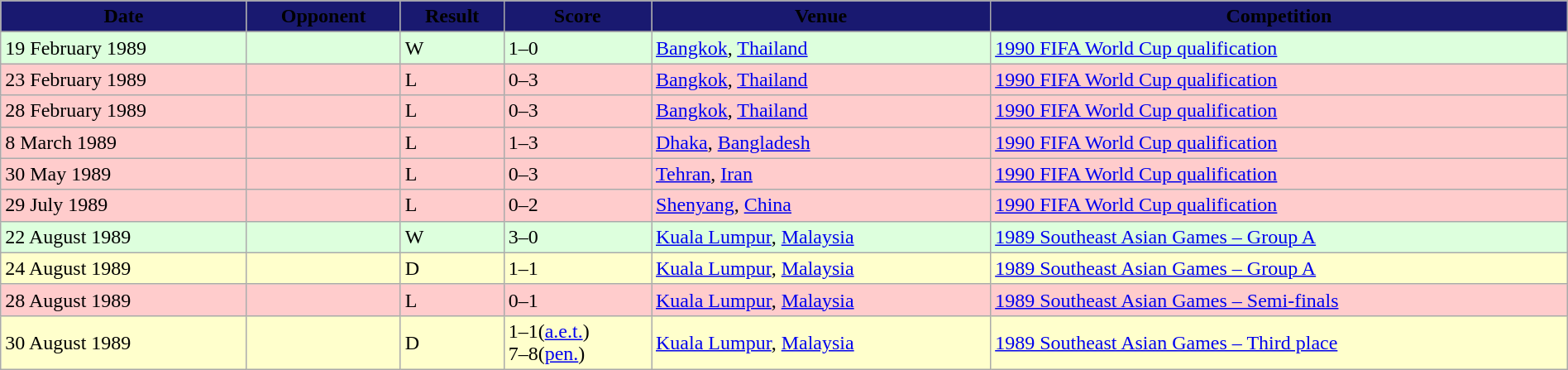<table width=100% class="wikitable">
<tr>
<th style="background:#191970;"><span>Date</span></th>
<th style="background:#191970;"><span>Opponent</span></th>
<th style="background:#191970;"><span>Result</span></th>
<th style="background:#191970;"><span>Score</span></th>
<th style="background:#191970;"><span>Venue</span></th>
<th style="background:#191970;"><span>Competition</span></th>
</tr>
<tr>
</tr>
<tr style="background:#dfd;">
<td>19 February 1989</td>
<td></td>
<td>W</td>
<td>1–0</td>
<td> <a href='#'>Bangkok</a>, <a href='#'>Thailand</a></td>
<td><a href='#'>1990 FIFA World Cup qualification</a></td>
</tr>
<tr style="background:#fcc;">
<td>23 February 1989</td>
<td></td>
<td>L</td>
<td>0–3</td>
<td> <a href='#'>Bangkok</a>, <a href='#'>Thailand</a></td>
<td><a href='#'>1990 FIFA World Cup qualification</a></td>
</tr>
<tr style="background:#fcc;">
<td>28 February 1989</td>
<td></td>
<td>L</td>
<td>0–3</td>
<td> <a href='#'>Bangkok</a>, <a href='#'>Thailand</a></td>
<td><a href='#'>1990 FIFA World Cup qualification</a></td>
</tr>
<tr style="background:#fcc;">
<td>8 March 1989</td>
<td></td>
<td>L</td>
<td>1–3</td>
<td> <a href='#'>Dhaka</a>, <a href='#'>Bangladesh</a></td>
<td><a href='#'>1990 FIFA World Cup qualification</a></td>
</tr>
<tr style="background:#fcc;">
<td>30 May 1989</td>
<td></td>
<td>L</td>
<td>0–3</td>
<td> <a href='#'>Tehran</a>, <a href='#'>Iran</a></td>
<td><a href='#'>1990 FIFA World Cup qualification</a></td>
</tr>
<tr style="background:#fcc;">
<td>29 July 1989</td>
<td></td>
<td>L</td>
<td>0–2</td>
<td> <a href='#'>Shenyang</a>, <a href='#'>China</a></td>
<td><a href='#'>1990 FIFA World Cup qualification</a></td>
</tr>
<tr style="background:#dfd;">
<td>22 August 1989</td>
<td></td>
<td>W</td>
<td>3–0</td>
<td> <a href='#'>Kuala Lumpur</a>, <a href='#'>Malaysia</a></td>
<td><a href='#'>1989 Southeast Asian Games – Group A</a></td>
</tr>
<tr style="background:#ffc;">
<td>24 August 1989</td>
<td></td>
<td>D</td>
<td>1–1</td>
<td> <a href='#'>Kuala Lumpur</a>, <a href='#'>Malaysia</a></td>
<td><a href='#'>1989 Southeast Asian Games – Group A</a></td>
</tr>
<tr style="background:#fcc;">
<td>28 August 1989</td>
<td></td>
<td>L</td>
<td>0–1</td>
<td> <a href='#'>Kuala Lumpur</a>, <a href='#'>Malaysia</a></td>
<td><a href='#'>1989 Southeast Asian Games – Semi-finals</a></td>
</tr>
<tr style="background:#ffc;">
<td>30 August 1989</td>
<td></td>
<td>D</td>
<td>1–1(<a href='#'>a.e.t.</a>)<br>7–8(<a href='#'>pen.</a>)</td>
<td> <a href='#'>Kuala Lumpur</a>, <a href='#'>Malaysia</a></td>
<td><a href='#'>1989 Southeast Asian Games – Third place</a></td>
</tr>
</table>
